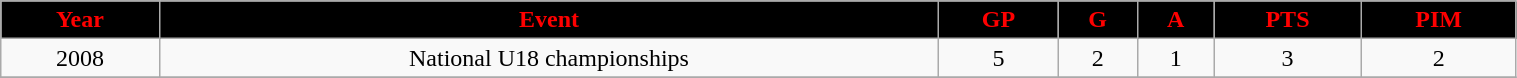<table class="wikitable" width="80%">
<tr align="center"  style=" background:black;color:red;">
<td><strong>Year</strong></td>
<td><strong>Event</strong></td>
<td><strong>GP</strong></td>
<td><strong>G</strong></td>
<td><strong>A</strong></td>
<td><strong>PTS</strong></td>
<td><strong>PIM</strong></td>
</tr>
<tr align="center" bgcolor="">
<td>2008</td>
<td>National U18 championships</td>
<td>5</td>
<td>2</td>
<td>1</td>
<td>3</td>
<td>2</td>
</tr>
<tr align="center" bgcolor="">
</tr>
</table>
